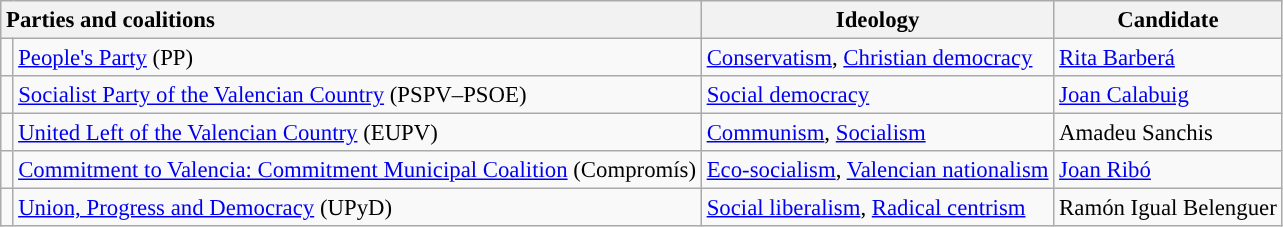<table class="wikitable" style="font-size:95%;">
<tr>
<th style="text-align:left;" colspan="2">Parties and coalitions</th>
<th>Ideology</th>
<th>Candidate</th>
</tr>
<tr>
<td width="1" style="color:inherit;background:"></td>
<td><a href='#'>People's Party</a> (PP)</td>
<td><a href='#'>Conservatism</a>, <a href='#'>Christian democracy</a></td>
<td><a href='#'>Rita Barberá</a></td>
</tr>
<tr>
<td style="color:inherit;background:"></td>
<td><a href='#'>Socialist Party of the Valencian Country</a> (PSPV–PSOE)</td>
<td><a href='#'>Social democracy</a></td>
<td><a href='#'>Joan Calabuig</a></td>
</tr>
<tr>
<td style="color:inherit;background:"></td>
<td><a href='#'>United Left of the Valencian Country</a> (EUPV)</td>
<td><a href='#'>Communism</a>, <a href='#'>Socialism</a></td>
<td>Amadeu Sanchis</td>
</tr>
<tr>
<td style="color:inherit;background:"></td>
<td><a href='#'>Commitment to Valencia: Commitment Municipal Coalition</a> (Compromís)</td>
<td><a href='#'>Eco-socialism</a>, <a href='#'>Valencian nationalism</a></td>
<td><a href='#'>Joan Ribó</a></td>
</tr>
<tr>
<td style="color:inherit;background:"></td>
<td><a href='#'>Union, Progress and Democracy</a> (UPyD)</td>
<td><a href='#'>Social liberalism</a>, <a href='#'>Radical centrism</a></td>
<td>Ramón Igual Belenguer</td>
</tr>
</table>
